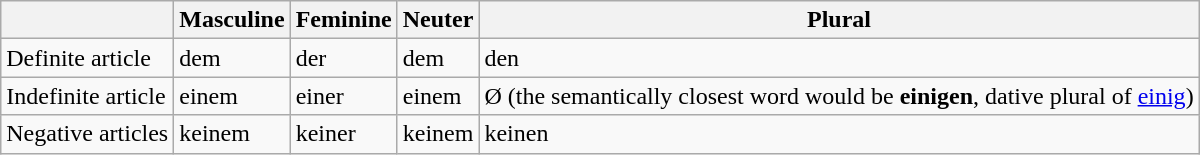<table class="wikitable">
<tr>
<th></th>
<th>Masculine</th>
<th>Feminine</th>
<th>Neuter</th>
<th>Plural</th>
</tr>
<tr>
<td>Definite article</td>
<td>dem</td>
<td>der</td>
<td>dem</td>
<td>den</td>
</tr>
<tr>
<td>Indefinite article</td>
<td>einem</td>
<td>einer</td>
<td>einem</td>
<td>Ø (the semantically closest word would be <strong>einigen</strong>, dative plural of <a href='#'>einig</a>)</td>
</tr>
<tr>
<td>Negative articles</td>
<td>keinem</td>
<td>keiner</td>
<td>keinem</td>
<td>keinen</td>
</tr>
</table>
